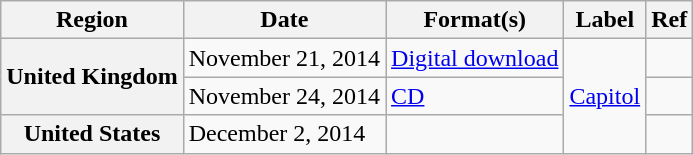<table class="wikitable plainrowheaders">
<tr>
<th scope="col">Region</th>
<th scope="col">Date</th>
<th scope="col">Format(s)</th>
<th scope="col">Label</th>
<th scope="col">Ref</th>
</tr>
<tr>
<th scope="row" rowspan="2">United Kingdom</th>
<td>November 21, 2014</td>
<td><a href='#'>Digital download</a></td>
<td rowspan="3"><a href='#'>Capitol</a></td>
<td></td>
</tr>
<tr>
<td>November 24, 2014</td>
<td><a href='#'>CD</a></td>
<td></td>
</tr>
<tr>
<th scope="row">United States</th>
<td rowspan="1">December 2, 2014</td>
<td></td>
<td></td>
</tr>
</table>
